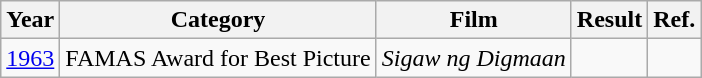<table class="wikitable">
<tr>
<th>Year</th>
<th>Category</th>
<th>Film</th>
<th>Result</th>
<th>Ref.</th>
</tr>
<tr>
<td><a href='#'>1963</a></td>
<td>FAMAS Award for Best Picture</td>
<td><em>Sigaw ng Digmaan</em></td>
<td></td>
<td></td>
</tr>
</table>
